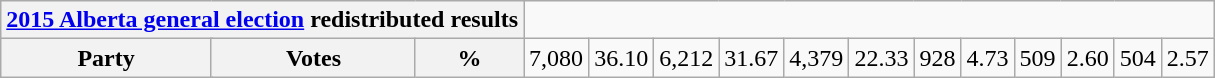<table class=wikitable>
<tr>
<th colspan=4><a href='#'>2015 Alberta general election</a> redistributed results</th>
</tr>
<tr>
<th colspan=2>Party</th>
<th>Votes</th>
<th>%<br></th>
<td align=right>7,080</td>
<td align=right>36.10<br></td>
<td align=right>6,212</td>
<td align=right>31.67<br></td>
<td align=right>4,379</td>
<td align=right>22.33<br></td>
<td align=right>928</td>
<td align=right>4.73<br></td>
<td align=right>509</td>
<td align=right>2.60<br></td>
<td align=right>504</td>
<td align=right>2.57<br></td>
</tr>
</table>
